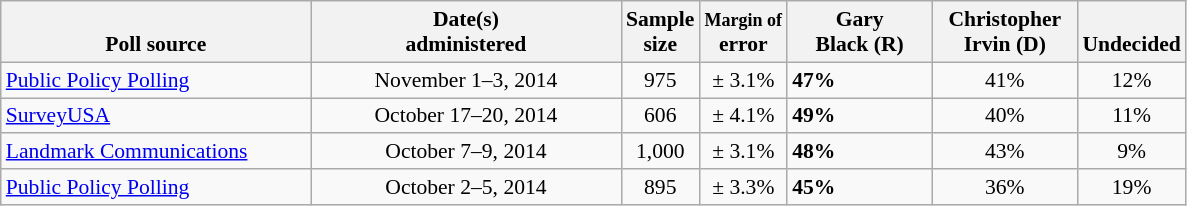<table class="wikitable" style="font-size:90%">
<tr valign= bottom>
<th style="width:200px;">Poll source</th>
<th style="width:200px;">Date(s)<br>administered</th>
<th class=small>Sample<br>size</th>
<th class=small><small>Margin of</small><br>error</th>
<th style="width:90px;">Gary<br>Black (R)</th>
<th style="width:90px;">Christopher<br>Irvin (D)</th>
<th style="width:40px;">Undecided</th>
</tr>
<tr>
<td><a href='#'>Public Policy Polling</a></td>
<td align=center>November 1–3, 2014</td>
<td align=center>975</td>
<td align=center>± 3.1%</td>
<td><strong>47%</strong></td>
<td align=center>41%</td>
<td align=center>12%</td>
</tr>
<tr>
<td><a href='#'>SurveyUSA</a></td>
<td align=center>October 17–20, 2014</td>
<td align=center>606</td>
<td align=center>± 4.1%</td>
<td><strong>49%</strong></td>
<td align=center>40%</td>
<td align=center>11%</td>
</tr>
<tr>
<td><a href='#'>Landmark Communications</a></td>
<td align=center>October 7–9, 2014</td>
<td align=center>1,000</td>
<td align=center>± 3.1%</td>
<td><strong>48%</strong></td>
<td align=center>43%</td>
<td align=center>9%</td>
</tr>
<tr>
<td><a href='#'>Public Policy Polling</a></td>
<td align=center>October 2–5, 2014</td>
<td align=center>895</td>
<td align=center>± 3.3%</td>
<td><strong>45%</strong></td>
<td align=center>36%</td>
<td align=center>19%</td>
</tr>
</table>
